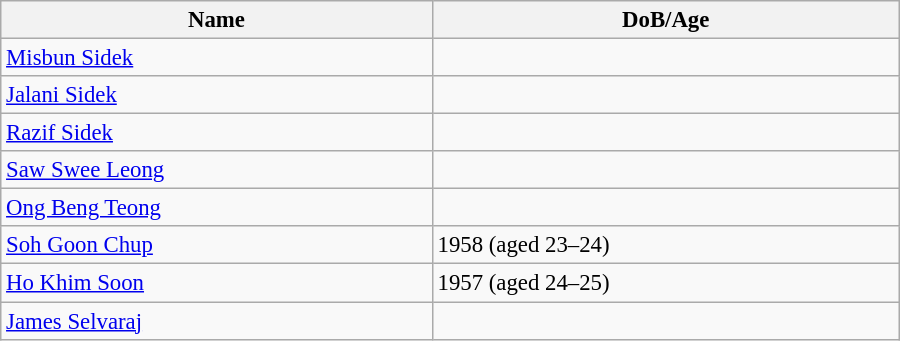<table class="wikitable" style="width:600px; font-size:95%;">
<tr>
<th align="left">Name</th>
<th align="left">DoB/Age</th>
</tr>
<tr>
<td align="left"><a href='#'>Misbun Sidek</a></td>
<td align="left"></td>
</tr>
<tr>
<td align="left"><a href='#'>Jalani Sidek</a></td>
<td align="left"></td>
</tr>
<tr>
<td align="left"><a href='#'>Razif Sidek</a></td>
<td align="left"></td>
</tr>
<tr>
<td align="left"><a href='#'>Saw Swee Leong</a></td>
<td align="left"></td>
</tr>
<tr>
<td align="left"><a href='#'>Ong Beng Teong</a></td>
<td align="left"></td>
</tr>
<tr>
<td align="left"><a href='#'>Soh Goon Chup</a></td>
<td align="left">1958 (aged 23–24)</td>
</tr>
<tr>
<td align="left"><a href='#'>Ho Khim Soon</a></td>
<td align="left">1957 (aged 24–25)</td>
</tr>
<tr>
<td align="left"><a href='#'>James Selvaraj</a></td>
<td align="left"></td>
</tr>
</table>
